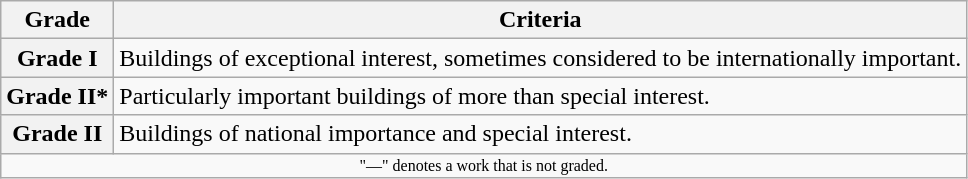<table class="wikitable" border="1">
<tr>
<th>Grade</th>
<th>Criteria</th>
</tr>
<tr>
<th>Grade I</th>
<td>Buildings of exceptional interest, sometimes considered to be internationally important.</td>
</tr>
<tr>
<th>Grade II*</th>
<td>Particularly important buildings of more than special interest.</td>
</tr>
<tr>
<th>Grade II</th>
<td>Buildings of national importance and special interest.</td>
</tr>
<tr>
<td align="center" colspan="14" style="font-size: 8pt">"—" denotes a work that is not graded.</td>
</tr>
</table>
